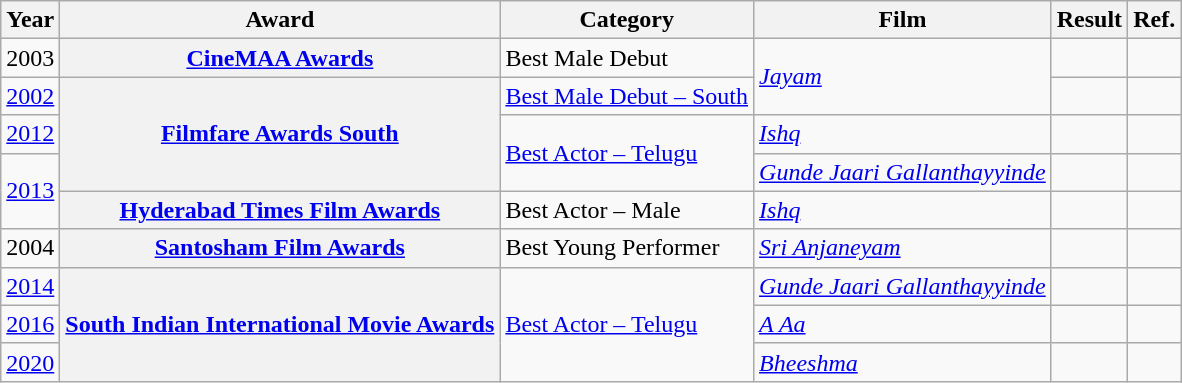<table class="wikitable plainrowheaders">
<tr>
<th>Year</th>
<th>Award</th>
<th>Category</th>
<th>Film</th>
<th>Result</th>
<th>Ref.</th>
</tr>
<tr>
<td>2003</td>
<th scope="row"><a href='#'>CineMAA Awards</a></th>
<td>Best Male Debut</td>
<td rowspan="2"><em><a href='#'>Jayam</a></em></td>
<td></td>
<td></td>
</tr>
<tr>
<td><a href='#'>2002</a></td>
<th scope="row" rowspan="3"><a href='#'>Filmfare Awards South</a></th>
<td><a href='#'>Best Male Debut – South</a></td>
<td></td>
<td></td>
</tr>
<tr>
<td><a href='#'>2012</a></td>
<td rowspan="2"><a href='#'>Best Actor – Telugu</a></td>
<td><em><a href='#'>Ishq</a></em></td>
<td></td>
<td></td>
</tr>
<tr>
<td rowspan="2"><a href='#'>2013</a></td>
<td><em><a href='#'>Gunde Jaari Gallanthayyinde</a></em></td>
<td></td>
<td></td>
</tr>
<tr>
<th scope="row"><a href='#'>Hyderabad Times Film Awards</a></th>
<td>Best Actor – Male</td>
<td><em><a href='#'>Ishq</a></em></td>
<td></td>
<td></td>
</tr>
<tr>
<td>2004</td>
<th scope="row"><a href='#'>Santosham Film Awards</a></th>
<td>Best Young Performer</td>
<td><em><a href='#'>Sri Anjaneyam</a></em></td>
<td></td>
<td></td>
</tr>
<tr>
<td><a href='#'>2014</a></td>
<th scope="row" rowspan="3"><a href='#'>South Indian International Movie Awards</a></th>
<td rowspan="3"><a href='#'>Best Actor – Telugu</a></td>
<td><em><a href='#'>Gunde Jaari Gallanthayyinde</a></em></td>
<td></td>
<td></td>
</tr>
<tr>
<td><a href='#'>2016</a></td>
<td><em><a href='#'>A Aa</a></em></td>
<td></td>
<td></td>
</tr>
<tr>
<td><a href='#'>2020</a></td>
<td><em><a href='#'>Bheeshma</a></em></td>
<td></td>
<td></td>
</tr>
</table>
